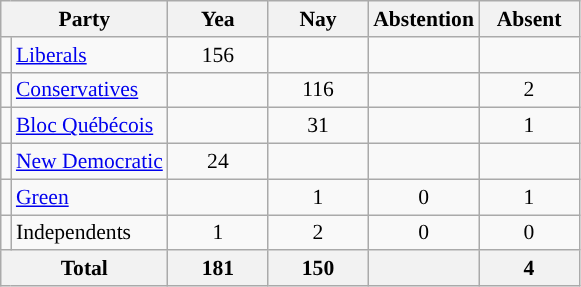<table class="wikitable" align="center" style="text-align:center; font-size:90%">
<tr>
<th colspan="2">Party</th>
<th width=60px>Yea</th>
<th width=60px>Nay</th>
<th width=60px>Abstention</th>
<th width=60px>Absent</th>
</tr>
<tr>
<td style="background:"></td>
<td align="left"><a href='#'>Liberals</a></td>
<td>156</td>
<td></td>
<td></td>
<td></td>
</tr>
<tr>
<td style="background:"></td>
<td align="left"><a href='#'>Conservatives</a></td>
<td></td>
<td>116</td>
<td></td>
<td>2</td>
</tr>
<tr>
<td style="background:"></td>
<td align="left"><a href='#'>Bloc Québécois</a></td>
<td></td>
<td>31</td>
<td></td>
<td>1</td>
</tr>
<tr>
<td style="background:"></td>
<td align="left"><a href='#'>New Democratic</a></td>
<td>24</td>
<td></td>
<td></td>
<td></td>
</tr>
<tr>
<td style="background:"></td>
<td align="left"><a href='#'>Green</a></td>
<td></td>
<td>1</td>
<td>0</td>
<td>1</td>
</tr>
<tr>
<td style="background:"></td>
<td align="left">Independents</td>
<td>1</td>
<td>2</td>
<td>0</td>
<td>0</td>
</tr>
<tr>
<th colspan=2>Total</th>
<th>181</th>
<th>150</th>
<th></th>
<th>4</th>
</tr>
</table>
